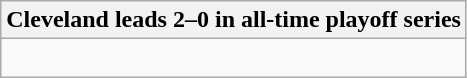<table class="wikitable collapsible collapsed">
<tr>
<th>Cleveland leads 2–0 in all-time playoff series</th>
</tr>
<tr>
<td><br>
</td>
</tr>
</table>
